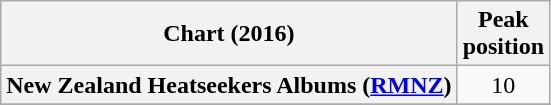<table class="wikitable sortable plainrowheaders" style="text-align:center">
<tr>
<th scope="col">Chart (2016)</th>
<th scope="col">Peak<br> position</th>
</tr>
<tr>
<th scope="row">New Zealand Heatseekers Albums (<a href='#'>RMNZ</a>)</th>
<td>10</td>
</tr>
<tr>
</tr>
</table>
